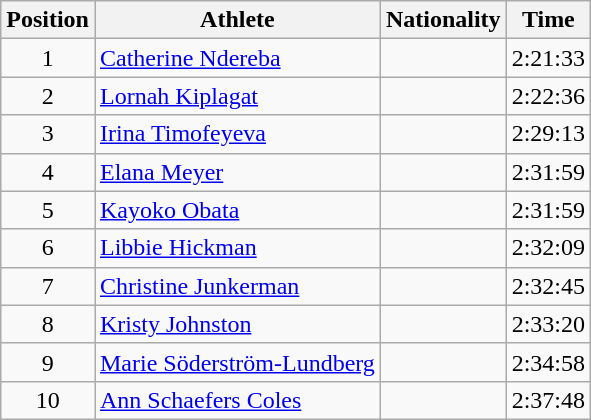<table class="wikitable sortable">
<tr>
<th>Position</th>
<th>Athlete</th>
<th>Nationality</th>
<th>Time</th>
</tr>
<tr>
<td style="text-align:center">1</td>
<td><a href='#'>Catherine Ndereba</a></td>
<td></td>
<td>2:21:33</td>
</tr>
<tr>
<td style="text-align:center">2</td>
<td><a href='#'>Lornah Kiplagat</a></td>
<td></td>
<td>2:22:36</td>
</tr>
<tr>
<td style="text-align:center">3</td>
<td><a href='#'>Irina Timofeyeva</a></td>
<td></td>
<td>2:29:13</td>
</tr>
<tr>
<td style="text-align:center">4</td>
<td><a href='#'>Elana Meyer</a></td>
<td></td>
<td>2:31:59</td>
</tr>
<tr>
<td style="text-align:center">5</td>
<td><a href='#'>Kayoko Obata</a></td>
<td></td>
<td>2:31:59</td>
</tr>
<tr>
<td style="text-align:center">6</td>
<td><a href='#'>Libbie Hickman</a></td>
<td></td>
<td>2:32:09</td>
</tr>
<tr>
<td style="text-align:center">7</td>
<td><a href='#'>Christine Junkerman</a></td>
<td></td>
<td>2:32:45</td>
</tr>
<tr>
<td style="text-align:center">8</td>
<td><a href='#'>Kristy Johnston</a></td>
<td></td>
<td>2:33:20</td>
</tr>
<tr>
<td style="text-align:center">9</td>
<td><a href='#'>Marie Söderström-Lundberg</a></td>
<td></td>
<td>2:34:58</td>
</tr>
<tr>
<td style="text-align:center">10</td>
<td><a href='#'>Ann Schaefers Coles</a></td>
<td></td>
<td>2:37:48</td>
</tr>
</table>
